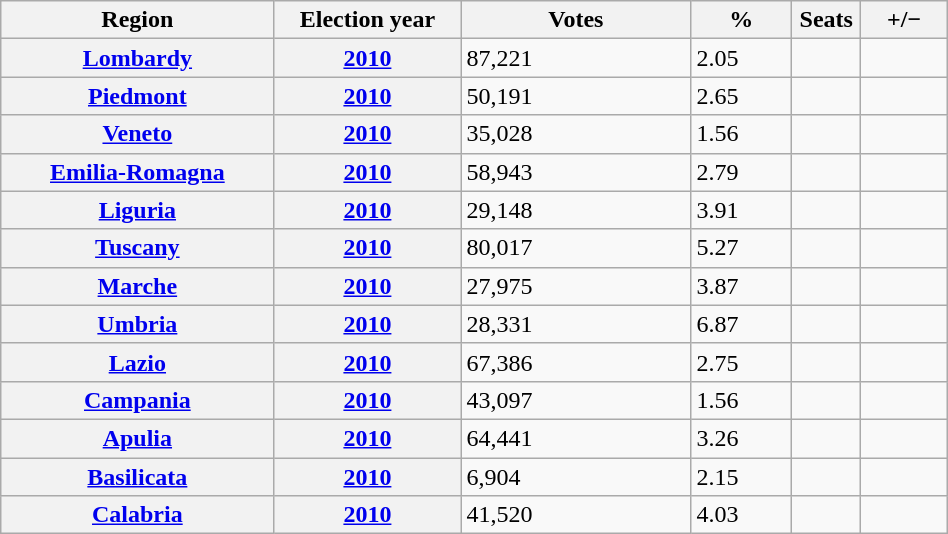<table class="wikitable" style="width:50%; border:1px #AAAAFF solid">
<tr>
<th width="19%">Region</th>
<th width="13%">Election year</th>
<th width="16%">Votes</th>
<th width="7%">%</th>
<th width="1%">Seats</th>
<th width="6%">+/−</th>
</tr>
<tr>
<th><a href='#'>Lombardy</a></th>
<th><a href='#'>2010</a></th>
<td>87,221</td>
<td>2.05</td>
<td></td>
<td></td>
</tr>
<tr>
<th><a href='#'>Piedmont</a></th>
<th><a href='#'>2010</a></th>
<td>50,191</td>
<td>2.65</td>
<td></td>
<td></td>
</tr>
<tr>
<th><a href='#'>Veneto</a></th>
<th><a href='#'>2010</a></th>
<td>35,028</td>
<td>1.56</td>
<td></td>
<td></td>
</tr>
<tr>
<th><a href='#'>Emilia-Romagna</a></th>
<th><a href='#'>2010</a></th>
<td>58,943</td>
<td>2.79</td>
<td></td>
<td></td>
</tr>
<tr>
<th><a href='#'>Liguria</a></th>
<th><a href='#'>2010</a></th>
<td>29,148</td>
<td>3.91</td>
<td></td>
<td></td>
</tr>
<tr>
<th><a href='#'>Tuscany</a></th>
<th><a href='#'>2010</a></th>
<td>80,017</td>
<td>5.27</td>
<td></td>
<td></td>
</tr>
<tr>
<th><a href='#'>Marche</a></th>
<th><a href='#'>2010</a></th>
<td>27,975</td>
<td>3.87</td>
<td></td>
<td></td>
</tr>
<tr>
<th><a href='#'>Umbria</a></th>
<th><a href='#'>2010</a></th>
<td>28,331</td>
<td>6.87</td>
<td></td>
<td></td>
</tr>
<tr>
<th><a href='#'>Lazio</a></th>
<th><a href='#'>2010</a></th>
<td>67,386</td>
<td>2.75</td>
<td></td>
<td></td>
</tr>
<tr>
<th><a href='#'>Campania</a></th>
<th><a href='#'>2010</a></th>
<td>43,097</td>
<td>1.56</td>
<td></td>
<td></td>
</tr>
<tr>
<th><a href='#'>Apulia</a></th>
<th><a href='#'>2010</a></th>
<td>64,441</td>
<td>3.26</td>
<td></td>
<td></td>
</tr>
<tr>
<th><a href='#'>Basilicata</a></th>
<th><a href='#'>2010</a></th>
<td>6,904</td>
<td>2.15</td>
<td></td>
<td></td>
</tr>
<tr>
<th><a href='#'>Calabria</a></th>
<th><a href='#'>2010</a></th>
<td>41,520</td>
<td>4.03</td>
<td></td>
<td></td>
</tr>
</table>
